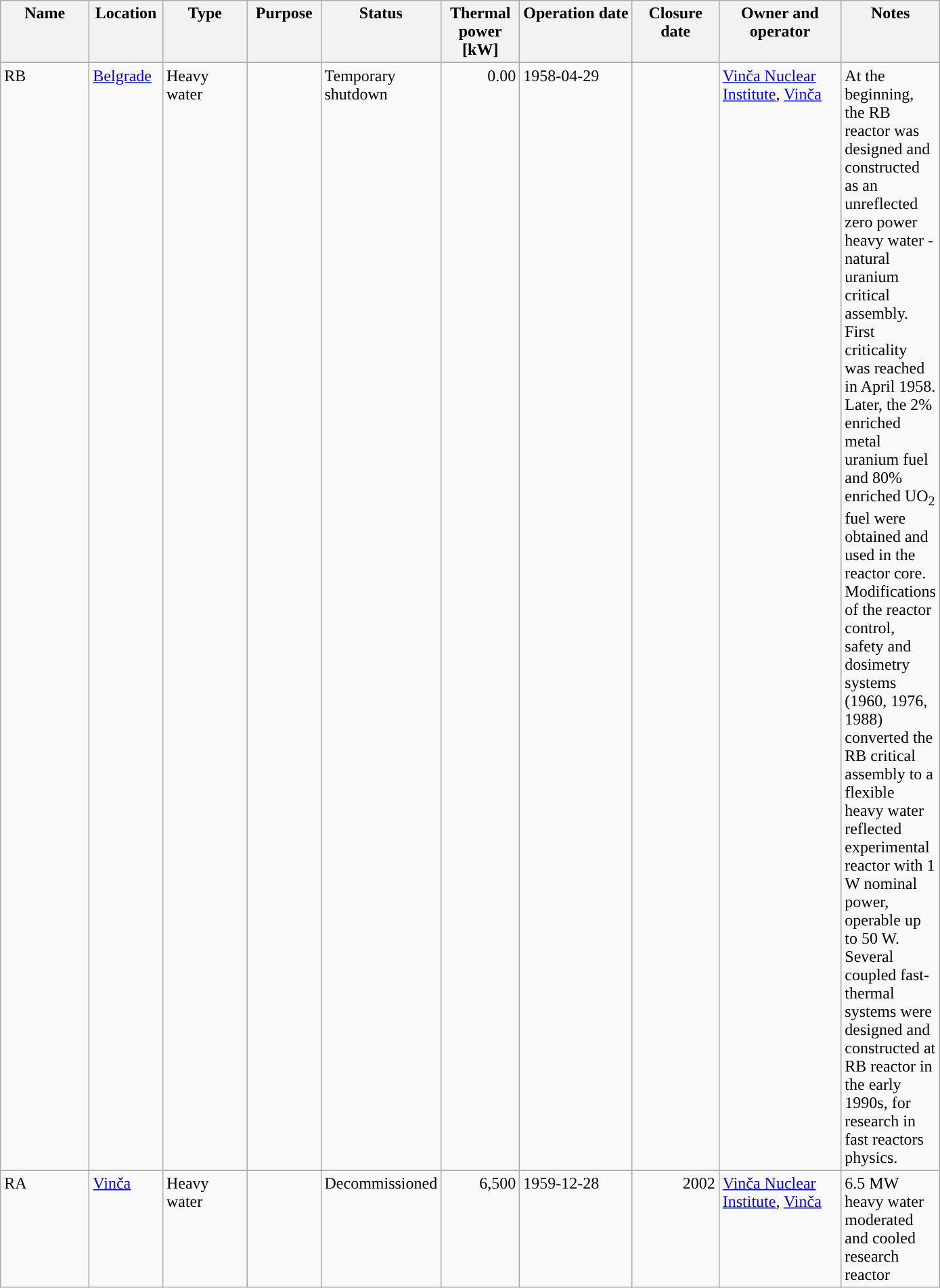<table class="wikitable" >
<tr valign="top">
<th width="80">Name</th>
<th width="65">Location</th>
<th width="76">Type</th>
<th width="65">Purpose</th>
<th width="91">Status</th>
<th width="70“">Thermal power [kW]</th>
<th width=„67“>Operation date</th>
<th width="78“">Closure date</th>
<th width="113“">Owner and operator</th>
<th width="65">Notes</th>
</tr>
<tr valign="top">
<td>RB</td>
<td><a href='#'>Belgrade</a></td>
<td>Heavy water</td>
<td></td>
<td>Temporary shutdown</td>
<td align="right">0.00</td>
<td>1958-04-29</td>
<td></td>
<td><a href='#'>Vinča Nuclear Institute</a>, <a href='#'>Vinča</a></td>
<td>At the beginning, the RB reactor was designed and constructed as an unreflected zero power heavy water - natural uranium critical assembly. First criticality was reached in April 1958. Later, the 2% enriched metal uranium fuel and 80% enriched UO<sub>2</sub> fuel were obtained and used in the reactor core. Modifications of the reactor control, safety and dosimetry systems (1960, 1976, 1988) converted the RB critical assembly to a flexible heavy water reflected experimental reactor with 1 W nominal power, operable up to 50 W. Several coupled fast-thermal systems were designed and constructed at RB reactor in the early 1990s, for research in fast reactors physics.</td>
</tr>
<tr valign="top">
<td>RA</td>
<td><a href='#'>Vinča</a></td>
<td>Heavy water</td>
<td></td>
<td>Decommissioned</td>
<td align="right">6,500</td>
<td>1959-12-28</td>
<td align="right">2002</td>
<td><a href='#'>Vinča Nuclear Institute</a>, <a href='#'>Vinča</a></td>
<td>6.5 MW heavy water moderated and cooled research reactor</td>
</tr>
</table>
